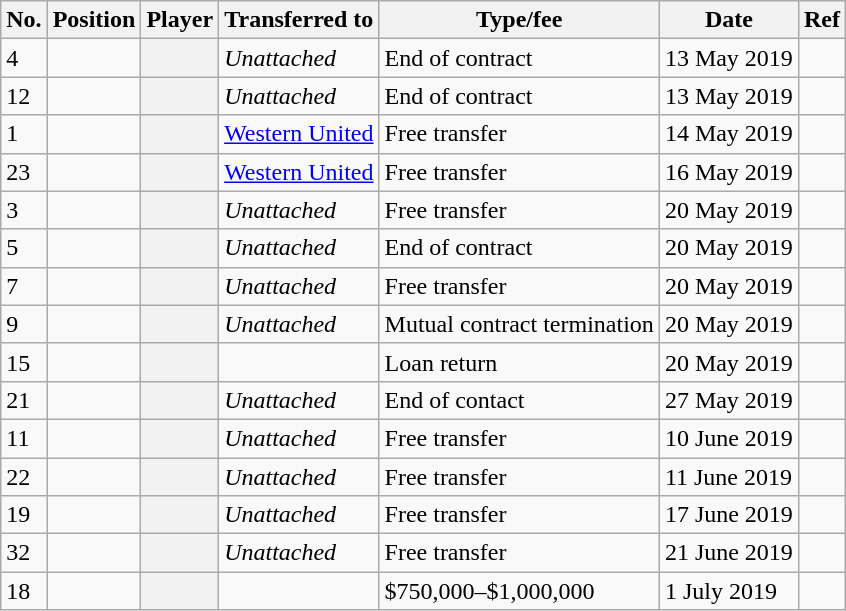<table class="wikitable plainrowheaders sortable" style="text-align:center; text-align:left">
<tr>
<th scope="col">No.</th>
<th scope="col">Position</th>
<th scope="col">Player</th>
<th scope="col">Transferred to</th>
<th scope="col">Type/fee</th>
<th scope="col">Date</th>
<th scope="col" class="unsortable">Ref</th>
</tr>
<tr>
<td>4</td>
<td></td>
<th scope="row"></th>
<td><em>Unattached</em></td>
<td>End of contract</td>
<td>13 May 2019</td>
<td></td>
</tr>
<tr>
<td>12</td>
<td></td>
<th scope="row"></th>
<td><em>Unattached</em></td>
<td>End of contract</td>
<td>13 May 2019</td>
<td></td>
</tr>
<tr>
<td>1</td>
<td></td>
<th scope="row"></th>
<td><a href='#'>Western United</a></td>
<td>Free transfer</td>
<td>14 May 2019</td>
<td></td>
</tr>
<tr>
<td>23</td>
<td></td>
<th scope="row"></th>
<td><a href='#'>Western United</a></td>
<td>Free transfer</td>
<td>16 May 2019</td>
<td></td>
</tr>
<tr>
<td>3</td>
<td></td>
<th scope="row"></th>
<td><em>Unattached</em></td>
<td>Free transfer</td>
<td>20 May 2019</td>
<td></td>
</tr>
<tr>
<td>5</td>
<td></td>
<th scope="row"></th>
<td><em>Unattached</em></td>
<td>End of contract</td>
<td>20 May 2019</td>
<td></td>
</tr>
<tr>
<td>7</td>
<td></td>
<th scope="row"></th>
<td><em>Unattached</em></td>
<td>Free transfer</td>
<td>20 May 2019</td>
<td></td>
</tr>
<tr>
<td>9</td>
<td></td>
<th scope="row"></th>
<td><em>Unattached</em></td>
<td>Mutual contract termination</td>
<td>20 May 2019</td>
<td></td>
</tr>
<tr>
<td>15</td>
<td></td>
<th scope="row"></th>
<td></td>
<td>Loan return</td>
<td>20 May 2019</td>
<td></td>
</tr>
<tr>
<td>21</td>
<td></td>
<th scope="row"></th>
<td><em>Unattached</em></td>
<td>End of contact</td>
<td>27 May 2019</td>
<td></td>
</tr>
<tr>
<td>11</td>
<td></td>
<th scope="row"></th>
<td><em>Unattached</em></td>
<td>Free transfer</td>
<td>10 June 2019</td>
<td></td>
</tr>
<tr>
<td>22</td>
<td></td>
<th scope="row"></th>
<td><em>Unattached</em></td>
<td>Free transfer</td>
<td>11 June 2019</td>
<td></td>
</tr>
<tr>
<td>19</td>
<td></td>
<th scope="row"></th>
<td><em>Unattached</em></td>
<td>Free transfer</td>
<td>17 June 2019</td>
<td></td>
</tr>
<tr>
<td>32</td>
<td></td>
<th scope="row"></th>
<td><em>Unattached</em></td>
<td>Free transfer</td>
<td>21 June 2019</td>
<td></td>
</tr>
<tr>
<td>18</td>
<td></td>
<th scope="row"></th>
<td></td>
<td>$750,000–$1,000,000</td>
<td>1 July 2019</td>
<td></td>
</tr>
</table>
